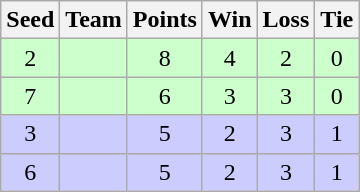<table class=wikitable style=text-align:center>
<tr>
<th>Seed</th>
<th>Team</th>
<th>Points</th>
<th>Win</th>
<th>Loss</th>
<th>Tie</th>
</tr>
<tr style="background:#ccffcc;">
<td>2</td>
<td align=left></td>
<td>8</td>
<td>4</td>
<td>2</td>
<td>0</td>
</tr>
<tr style="background:#ccffcc;">
<td>7</td>
<td align=left></td>
<td>6</td>
<td>3</td>
<td>3</td>
<td>0</td>
</tr>
<tr style="background:#ccccff;">
<td>3</td>
<td align=left></td>
<td>5</td>
<td>2</td>
<td>3</td>
<td>1</td>
</tr>
<tr style="background:#ccccff;">
<td>6</td>
<td align=left></td>
<td>5</td>
<td>2</td>
<td>3</td>
<td>1</td>
</tr>
</table>
